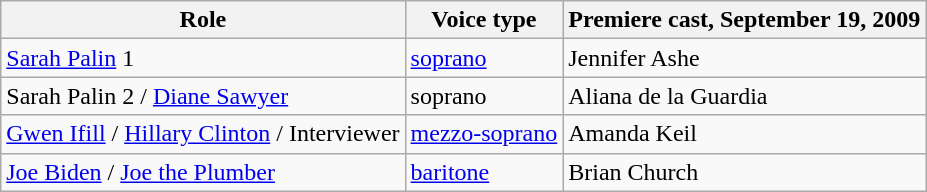<table class="wikitable">
<tr>
<th>Role</th>
<th>Voice type</th>
<th>Premiere cast, September 19, 2009<br></th>
</tr>
<tr>
<td><a href='#'>Sarah Palin</a> 1</td>
<td><a href='#'>soprano</a></td>
<td>Jennifer Ashe</td>
</tr>
<tr>
<td>Sarah Palin 2 / <a href='#'>Diane Sawyer</a></td>
<td>soprano</td>
<td>Aliana de la Guardia</td>
</tr>
<tr>
<td><a href='#'>Gwen Ifill</a> / <a href='#'>Hillary Clinton</a> / Interviewer</td>
<td><a href='#'>mezzo-soprano</a></td>
<td>Amanda Keil</td>
</tr>
<tr>
<td><a href='#'>Joe Biden</a> / <a href='#'>Joe the Plumber</a></td>
<td><a href='#'>baritone</a></td>
<td>Brian Church</td>
</tr>
</table>
